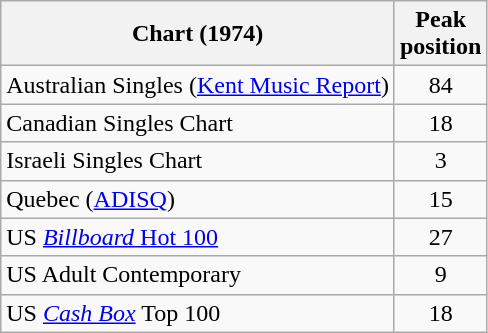<table class="wikitable sortable">
<tr>
<th>Chart (1974)</th>
<th scope="col">Peak<br>position</th>
</tr>
<tr>
<td align="left">Australian Singles (<a href='#'>Kent Music Report</a>)</td>
<td align="center">84</td>
</tr>
<tr>
<td align="left">Canadian Singles Chart</td>
<td align="center">18</td>
</tr>
<tr>
<td>Israeli Singles Chart</td>
<td align="center">3</td>
</tr>
<tr>
<td>Quebec (<a href='#'>ADISQ</a>)</td>
<td style="text-align:center;">15</td>
</tr>
<tr>
<td align="left">US <a href='#'><em>Billboard</em> Hot 100</a></td>
<td align="center">27</td>
</tr>
<tr>
<td align="left">US Adult Contemporary</td>
<td align="center">9</td>
</tr>
<tr>
<td align="left">US <em><a href='#'>Cash Box</a></em> Top 100</td>
<td align="center">18</td>
</tr>
</table>
